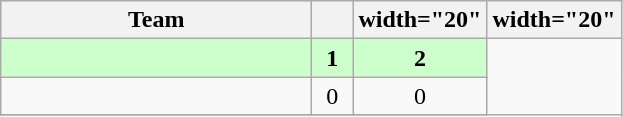<table class="wikitable" style="text-align:center">
<tr>
<th width="200">Team</th>
<th width="20"></th>
<th>width="20" </th>
<th>width="20" </th>
</tr>
<tr style="background:#cfc">
<td align="left"><strong></strong></td>
<td><strong>1</strong></td>
<td><strong>2</strong></td>
</tr>
<tr>
<td align="left"></td>
<td>0</td>
<td>0</td>
</tr>
<tr>
</tr>
</table>
